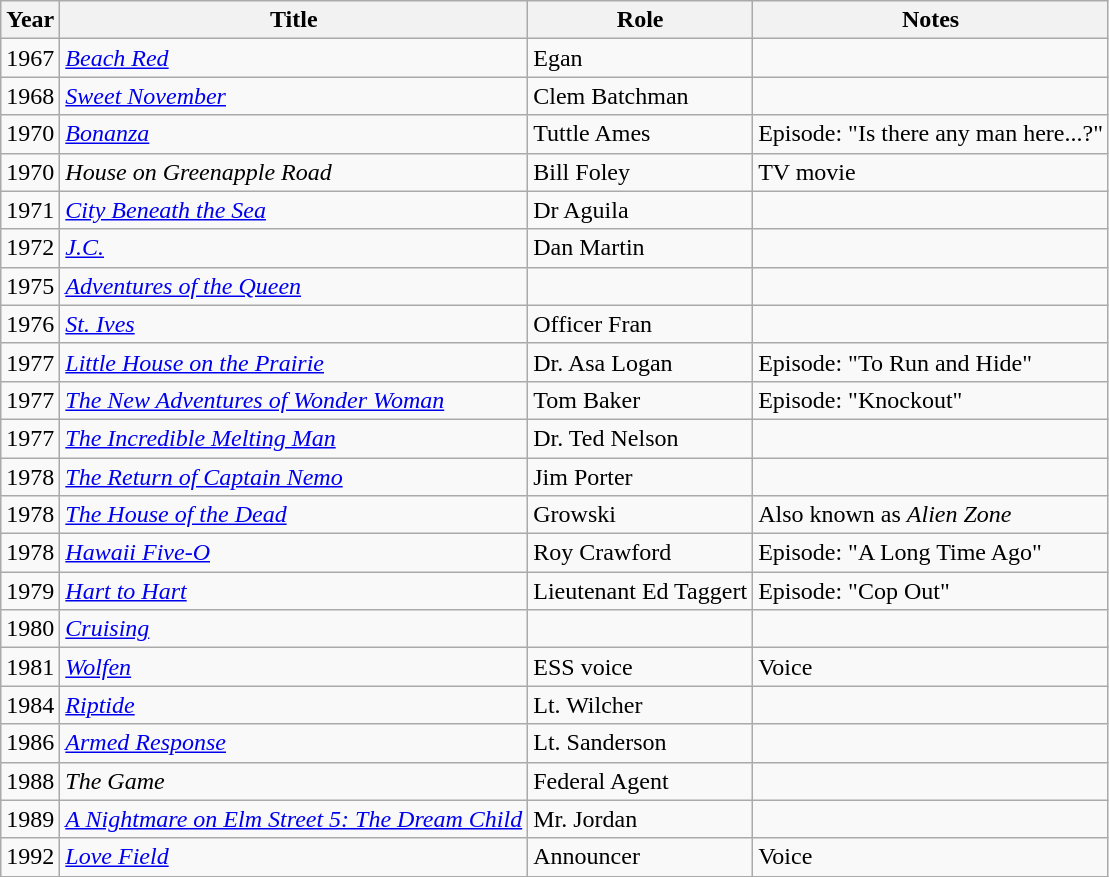<table class="wikitable">
<tr>
<th>Year</th>
<th>Title</th>
<th>Role</th>
<th>Notes</th>
</tr>
<tr>
<td>1967</td>
<td><em><a href='#'>Beach Red</a></em></td>
<td>Egan</td>
<td></td>
</tr>
<tr>
<td>1968</td>
<td><em><a href='#'>Sweet November</a></em></td>
<td>Clem Batchman</td>
<td></td>
</tr>
<tr>
<td>1970</td>
<td><em><a href='#'>Bonanza</a></em></td>
<td>Tuttle Ames</td>
<td>Episode: "Is there any man here...?"</td>
</tr>
<tr>
<td>1970</td>
<td><em>House on Greenapple Road</em></td>
<td>Bill Foley</td>
<td>TV movie</td>
</tr>
<tr>
<td>1971</td>
<td><em><a href='#'>City Beneath the Sea</a></em></td>
<td>Dr Aguila</td>
<td></td>
</tr>
<tr>
<td>1972</td>
<td><em><a href='#'>J.C.</a></em></td>
<td>Dan Martin</td>
<td></td>
</tr>
<tr>
<td>1975</td>
<td><em><a href='#'>Adventures of the Queen</a></em></td>
<td></td>
<td></td>
</tr>
<tr>
<td>1976</td>
<td><em><a href='#'>St. Ives</a></em></td>
<td>Officer Fran</td>
<td></td>
</tr>
<tr>
<td>1977</td>
<td><em><a href='#'>Little House on the Prairie</a></em></td>
<td>Dr. Asa Logan</td>
<td>Episode: "To Run and Hide"</td>
</tr>
<tr>
<td>1977</td>
<td><em><a href='#'>The New Adventures of Wonder Woman</a></em></td>
<td>Tom Baker</td>
<td>Episode: "Knockout"</td>
</tr>
<tr>
<td>1977</td>
<td><em><a href='#'>The Incredible Melting Man</a></em></td>
<td>Dr. Ted Nelson</td>
<td></td>
</tr>
<tr>
<td>1978</td>
<td><em><a href='#'>The Return of Captain Nemo</a></em></td>
<td>Jim Porter</td>
<td></td>
</tr>
<tr>
<td>1978</td>
<td><em><a href='#'>The House of the Dead</a></em></td>
<td>Growski</td>
<td>Also known as <em>Alien Zone</em></td>
</tr>
<tr>
<td>1978</td>
<td><em><a href='#'>Hawaii Five-O</a></em></td>
<td>Roy Crawford</td>
<td>Episode: "A Long Time Ago"</td>
</tr>
<tr>
<td>1979</td>
<td><em><a href='#'>Hart to Hart</a></em></td>
<td>Lieutenant Ed Taggert</td>
<td>Episode: "Cop Out"</td>
</tr>
<tr>
<td>1980</td>
<td><em><a href='#'>Cruising</a></em></td>
<td></td>
<td></td>
</tr>
<tr>
<td>1981</td>
<td><em><a href='#'>Wolfen</a></em></td>
<td>ESS voice</td>
<td>Voice</td>
</tr>
<tr>
<td>1984</td>
<td><em><a href='#'>Riptide</a></em></td>
<td>Lt. Wilcher</td>
<td></td>
</tr>
<tr>
<td>1986</td>
<td><em><a href='#'>Armed Response</a></em></td>
<td>Lt. Sanderson</td>
<td></td>
</tr>
<tr>
<td>1988</td>
<td><em>The Game</em></td>
<td>Federal Agent</td>
<td></td>
</tr>
<tr>
<td>1989</td>
<td><em><a href='#'>A Nightmare on Elm Street 5: The Dream Child</a></em></td>
<td>Mr. Jordan</td>
<td></td>
</tr>
<tr>
<td>1992</td>
<td><em><a href='#'>Love Field</a></em></td>
<td>Announcer</td>
<td>Voice</td>
</tr>
</table>
